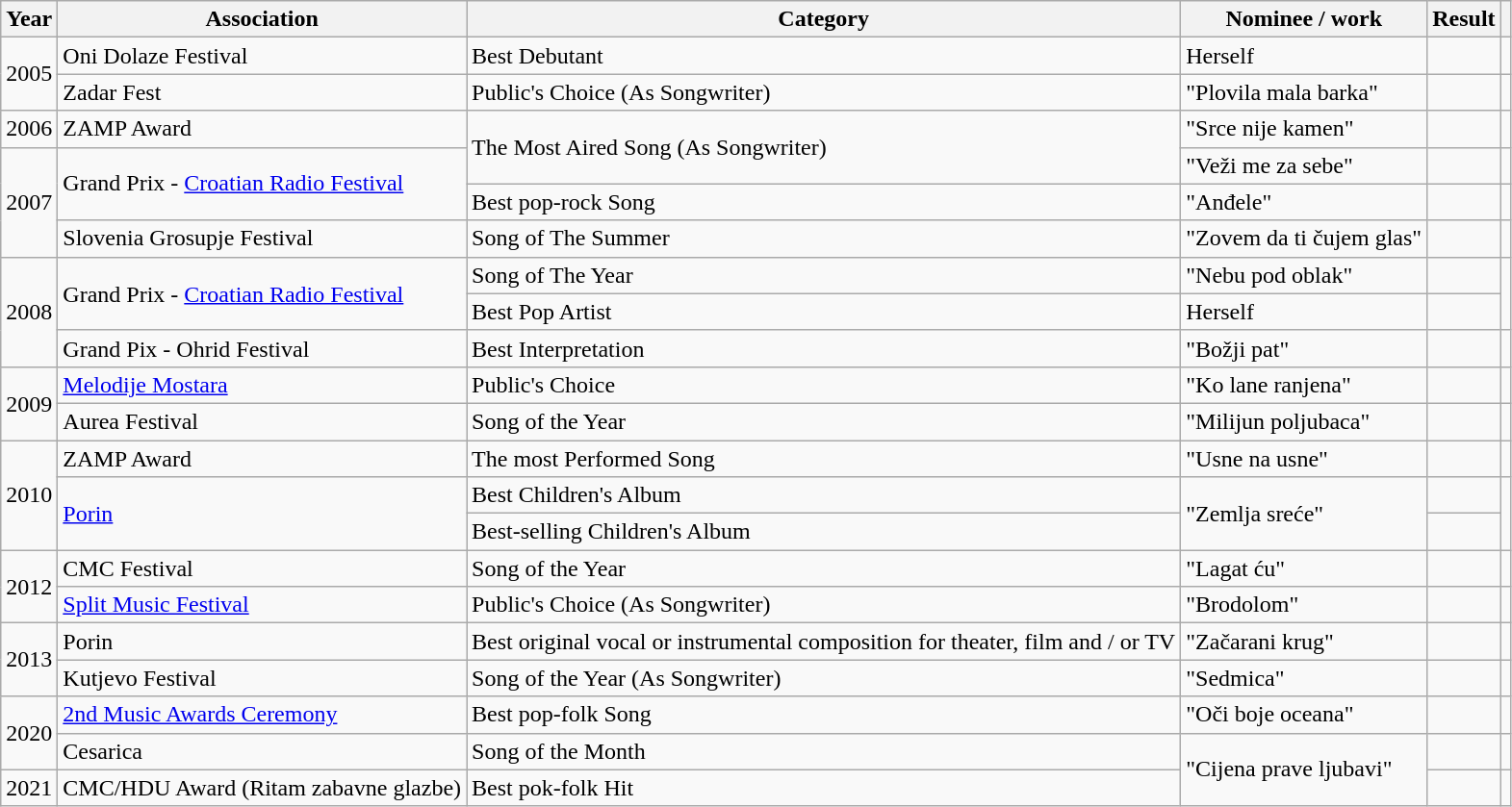<table class="wikitable sortable">
<tr>
<th>Year</th>
<th>Association</th>
<th>Category</th>
<th>Nominee / work</th>
<th>Result</th>
<th class="unsortable"></th>
</tr>
<tr>
<td rowspan="2">2005</td>
<td>Oni Dolaze Festival</td>
<td>Best Debutant</td>
<td>Herself</td>
<td></td>
<td></td>
</tr>
<tr>
<td>Zadar Fest</td>
<td>Public's Choice (As Songwriter)</td>
<td>"Plovila mala barka"</td>
<td></td>
<td></td>
</tr>
<tr>
<td>2006</td>
<td>ZAMP Award</td>
<td rowspan="2">The Most Aired Song (As Songwriter)</td>
<td>"Srce nije kamen"</td>
<td></td>
<td></td>
</tr>
<tr>
<td rowspan="3">2007</td>
<td rowspan="2">Grand Prix - <a href='#'>Croatian Radio Festival</a></td>
<td>"Veži me za sebe"</td>
<td></td>
<td></td>
</tr>
<tr>
<td>Best pop-rock Song</td>
<td>"Anđele"</td>
<td></td>
<td></td>
</tr>
<tr>
<td>Slovenia Grosupje Festival</td>
<td>Song of The Summer</td>
<td>"Zovem da ti čujem glas"</td>
<td></td>
<td></td>
</tr>
<tr>
<td rowspan="3">2008</td>
<td rowspan="2">Grand Prix - <a href='#'>Croatian Radio Festival</a></td>
<td>Song of The Year</td>
<td>"Nebu pod oblak"</td>
<td></td>
<td rowspan="2"></td>
</tr>
<tr>
<td>Best Pop Artist</td>
<td>Herself</td>
<td></td>
</tr>
<tr>
<td>Grand Pix - Ohrid Festival</td>
<td>Best Interpretation</td>
<td>"Božji pat"</td>
<td></td>
<td></td>
</tr>
<tr>
<td rowspan="2">2009</td>
<td><a href='#'>Melodije Mostara</a></td>
<td>Public's Choice</td>
<td>"Ko lane ranjena"</td>
<td></td>
<td></td>
</tr>
<tr>
<td>Aurea Festival</td>
<td>Song of the Year</td>
<td>"Milijun poljubaca"</td>
<td></td>
<td></td>
</tr>
<tr>
<td rowspan="3">2010</td>
<td>ZAMP Award</td>
<td>The most Performed Song</td>
<td>"Usne na usne"</td>
<td></td>
<td></td>
</tr>
<tr>
<td rowspan="2"><a href='#'>Porin</a></td>
<td>Best Children's Album</td>
<td rowspan="2">"Zemlja sreće"</td>
<td></td>
<td rowspan="2"></td>
</tr>
<tr>
<td>Best-selling Children's Album</td>
<td></td>
</tr>
<tr>
<td rowspan="2">2012</td>
<td>CMC Festival</td>
<td>Song of the Year</td>
<td>"Lagat ću"</td>
<td></td>
<td></td>
</tr>
<tr>
<td><a href='#'>Split Music Festival</a></td>
<td>Public's Choice (As Songwriter)</td>
<td>"Brodolom"</td>
<td></td>
<td></td>
</tr>
<tr>
<td rowspan="2">2013</td>
<td>Porin</td>
<td>Best original vocal or instrumental composition for theater, film and / or TV</td>
<td>"Začarani krug"</td>
<td></td>
<td></td>
</tr>
<tr>
<td>Kutjevo Festival</td>
<td>Song of the Year (As Songwriter)</td>
<td>"Sedmica"</td>
<td></td>
<td></td>
</tr>
<tr>
<td rowspan="2">2020</td>
<td><a href='#'>2nd Music Awards Ceremony</a></td>
<td>Best pop-folk Song</td>
<td>"Oči boje oceana"</td>
<td></td>
<td></td>
</tr>
<tr>
<td>Cesarica</td>
<td>Song of the Month</td>
<td rowspan="2">"Cijena prave ljubavi"</td>
<td></td>
<td></td>
</tr>
<tr>
<td>2021</td>
<td>CMC/HDU Award (Ritam zabavne glazbe)</td>
<td>Best pok-folk Hit</td>
<td></td>
<td></td>
</tr>
</table>
